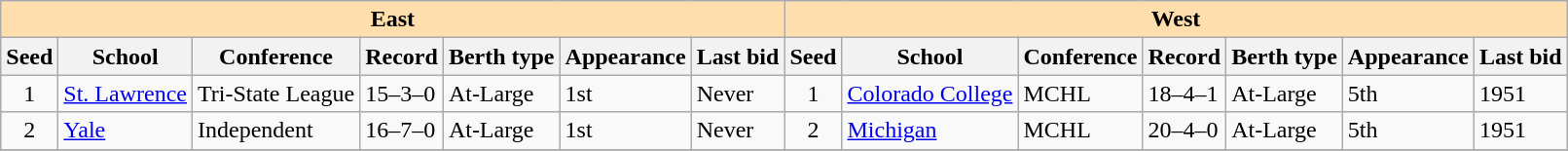<table class="wikitable">
<tr>
<th colspan="7" style="background:#ffdead;">East</th>
<th colspan="7" style="background:#ffdead;">West</th>
</tr>
<tr>
<th>Seed</th>
<th>School</th>
<th>Conference</th>
<th>Record</th>
<th>Berth type</th>
<th>Appearance</th>
<th>Last bid</th>
<th>Seed</th>
<th>School</th>
<th>Conference</th>
<th>Record</th>
<th>Berth type</th>
<th>Appearance</th>
<th>Last bid</th>
</tr>
<tr>
<td align=center>1</td>
<td><a href='#'>St. Lawrence</a></td>
<td>Tri-State League</td>
<td>15–3–0</td>
<td>At-Large</td>
<td>1st</td>
<td>Never</td>
<td align=center>1</td>
<td><a href='#'>Colorado College</a></td>
<td>MCHL</td>
<td>18–4–1</td>
<td>At-Large</td>
<td>5th</td>
<td>1951</td>
</tr>
<tr>
<td align=center>2</td>
<td><a href='#'>Yale</a></td>
<td>Independent</td>
<td>16–7–0</td>
<td>At-Large</td>
<td>1st</td>
<td>Never</td>
<td align=center>2</td>
<td><a href='#'>Michigan</a></td>
<td>MCHL</td>
<td>20–4–0</td>
<td>At-Large</td>
<td>5th</td>
<td>1951</td>
</tr>
<tr>
</tr>
</table>
